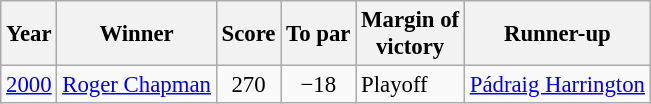<table class="wikitable" style="font-size:95%">
<tr>
<th>Year</th>
<th>Winner</th>
<th>Score</th>
<th>To par</th>
<th>Margin of<br>victory</th>
<th>Runner-up</th>
</tr>
<tr>
<td><a href='#'>2000</a></td>
<td> <a href='#'>Roger Chapman</a></td>
<td align=center>270</td>
<td align=center>−18</td>
<td Playoff (golf)>Playoff</td>
<td> <a href='#'>Pádraig Harrington</a></td>
</tr>
</table>
